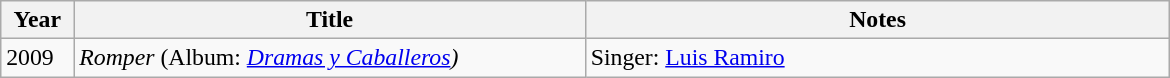<table class="wikitable" style="font-size: 99%;">
<tr>
<th width="5%">Year</th>
<th width="35%">Title</th>
<th width="40%">Notes</th>
</tr>
<tr>
<td>2009</td>
<td><em>Romper</em>  (Album: <em><a href='#'>Dramas y Caballeros</a>)</em></td>
<td>Singer: <a href='#'>Luis Ramiro</a></td>
</tr>
</table>
